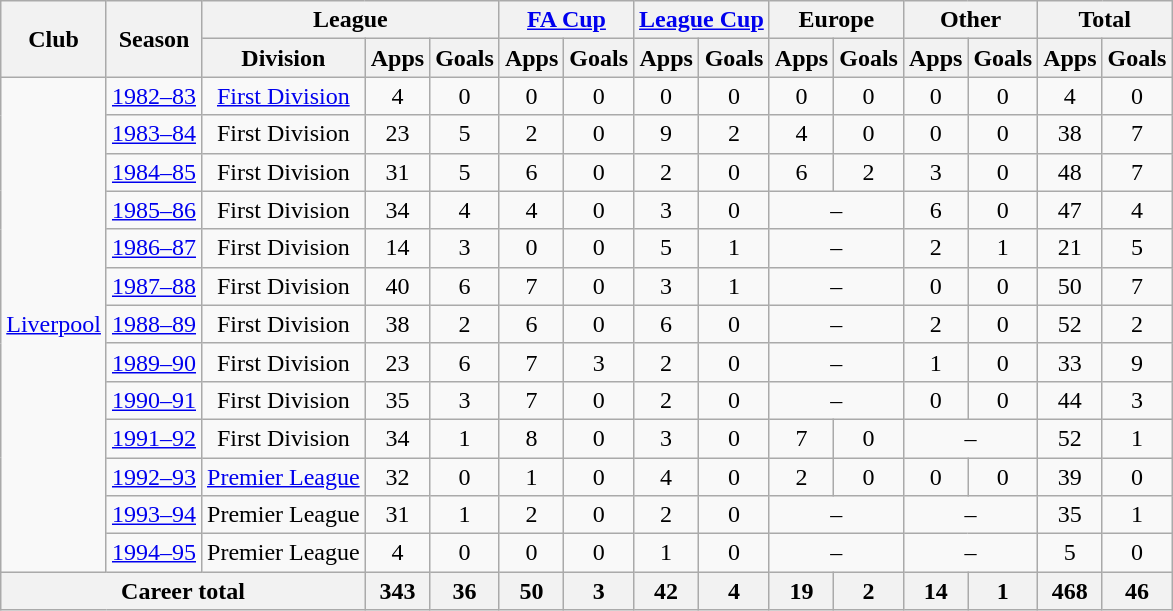<table class=wikitable style=text-align:center>
<tr>
<th rowspan=2>Club</th>
<th rowspan=2>Season</th>
<th colspan=3>League</th>
<th colspan=2><a href='#'>FA Cup</a></th>
<th colspan=2><a href='#'>League Cup</a></th>
<th colspan=2>Europe</th>
<th colspan=2>Other</th>
<th colspan=2>Total</th>
</tr>
<tr>
<th>Division</th>
<th>Apps</th>
<th>Goals</th>
<th>Apps</th>
<th>Goals</th>
<th>Apps</th>
<th>Goals</th>
<th>Apps</th>
<th>Goals</th>
<th>Apps</th>
<th>Goals</th>
<th>Apps</th>
<th>Goals</th>
</tr>
<tr>
<td rowspan="13"><a href='#'>Liverpool</a></td>
<td><a href='#'>1982–83</a></td>
<td><a href='#'>First Division</a></td>
<td>4</td>
<td>0</td>
<td>0</td>
<td>0</td>
<td>0</td>
<td>0</td>
<td>0</td>
<td>0</td>
<td>0</td>
<td>0</td>
<td>4</td>
<td>0</td>
</tr>
<tr>
<td><a href='#'>1983–84</a></td>
<td>First Division</td>
<td>23</td>
<td>5</td>
<td>2</td>
<td>0</td>
<td>9</td>
<td>2</td>
<td>4</td>
<td>0</td>
<td>0</td>
<td>0</td>
<td>38</td>
<td>7</td>
</tr>
<tr>
<td><a href='#'>1984–85</a></td>
<td>First Division</td>
<td>31</td>
<td>5</td>
<td>6</td>
<td>0</td>
<td>2</td>
<td>0</td>
<td>6</td>
<td>2</td>
<td>3</td>
<td>0</td>
<td>48</td>
<td>7</td>
</tr>
<tr>
<td><a href='#'>1985–86</a></td>
<td>First Division</td>
<td>34</td>
<td>4</td>
<td>4</td>
<td>0</td>
<td>3</td>
<td>0</td>
<td colspan="2">–</td>
<td>6</td>
<td>0</td>
<td>47</td>
<td>4</td>
</tr>
<tr>
<td><a href='#'>1986–87</a></td>
<td>First Division</td>
<td>14</td>
<td>3</td>
<td>0</td>
<td>0</td>
<td>5</td>
<td>1</td>
<td colspan="2">–</td>
<td>2</td>
<td>1</td>
<td>21</td>
<td>5</td>
</tr>
<tr>
<td><a href='#'>1987–88</a></td>
<td>First Division</td>
<td>40</td>
<td>6</td>
<td>7</td>
<td>0</td>
<td>3</td>
<td>1</td>
<td colspan="2">–</td>
<td>0</td>
<td>0</td>
<td>50</td>
<td>7</td>
</tr>
<tr>
<td><a href='#'>1988–89</a></td>
<td>First Division</td>
<td>38</td>
<td>2</td>
<td>6</td>
<td>0</td>
<td>6</td>
<td>0</td>
<td colspan="2">–</td>
<td>2</td>
<td>0</td>
<td>52</td>
<td>2</td>
</tr>
<tr>
<td><a href='#'>1989–90</a></td>
<td>First Division</td>
<td>23</td>
<td>6</td>
<td>7</td>
<td>3</td>
<td>2</td>
<td>0</td>
<td colspan="2">–</td>
<td>1</td>
<td>0</td>
<td>33</td>
<td>9</td>
</tr>
<tr>
<td><a href='#'>1990–91</a></td>
<td>First Division</td>
<td>35</td>
<td>3</td>
<td>7</td>
<td>0</td>
<td>2</td>
<td>0</td>
<td colspan="2">–</td>
<td>0</td>
<td>0</td>
<td>44</td>
<td>3</td>
</tr>
<tr>
<td><a href='#'>1991–92</a></td>
<td>First Division</td>
<td>34</td>
<td>1</td>
<td>8</td>
<td>0</td>
<td>3</td>
<td>0</td>
<td>7</td>
<td>0</td>
<td colspan="2">–</td>
<td>52</td>
<td>1</td>
</tr>
<tr>
<td><a href='#'>1992–93</a></td>
<td><a href='#'>Premier League</a></td>
<td>32</td>
<td>0</td>
<td>1</td>
<td>0</td>
<td>4</td>
<td>0</td>
<td>2</td>
<td>0</td>
<td>0</td>
<td>0</td>
<td>39</td>
<td>0</td>
</tr>
<tr>
<td><a href='#'>1993–94</a></td>
<td>Premier League</td>
<td>31</td>
<td>1</td>
<td>2</td>
<td>0</td>
<td>2</td>
<td>0</td>
<td colspan="2">–</td>
<td colspan="2">–</td>
<td>35</td>
<td>1</td>
</tr>
<tr>
<td><a href='#'>1994–95</a></td>
<td>Premier League</td>
<td>4</td>
<td>0</td>
<td>0</td>
<td>0</td>
<td>1</td>
<td>0</td>
<td colspan="2">–</td>
<td colspan="2">–</td>
<td>5</td>
<td>0</td>
</tr>
<tr>
<th colspan=3>Career total</th>
<th>343</th>
<th>36</th>
<th>50</th>
<th>3</th>
<th>42</th>
<th>4</th>
<th>19</th>
<th>2</th>
<th>14</th>
<th>1</th>
<th>468</th>
<th>46</th>
</tr>
</table>
